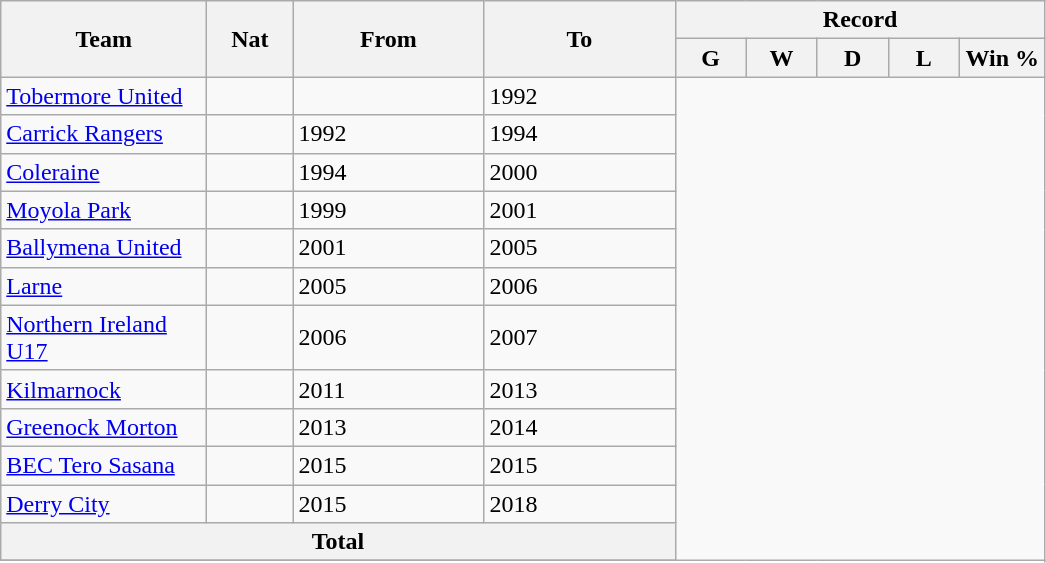<table class="wikitable" style="text-align: center">
<tr>
<th style="width:130px;" rowspan="2">Team</th>
<th style="width:50px;" rowspan="2">Nat</th>
<th style="width:120px;" rowspan="2">From</th>
<th style="width:120px;" rowspan="2">To</th>
<th colspan=6>Record</th>
</tr>
<tr>
<th width=40>G</th>
<th width=40>W</th>
<th width=40>D</th>
<th width=40>L</th>
<th width=50>Win %</th>
</tr>
<tr>
<td align=left><a href='#'>Tobermore United</a></td>
<td></td>
<td align=left></td>
<td align=left>1992<br></td>
</tr>
<tr>
<td align=left><a href='#'>Carrick Rangers</a></td>
<td></td>
<td align=left>1992</td>
<td align=left>1994<br></td>
</tr>
<tr>
<td align=left><a href='#'>Coleraine</a></td>
<td></td>
<td align=left>1994</td>
<td align=left>2000<br></td>
</tr>
<tr>
<td align=left><a href='#'>Moyola Park</a></td>
<td></td>
<td align=left>1999</td>
<td align=left>2001<br></td>
</tr>
<tr>
<td align=left><a href='#'>Ballymena United</a></td>
<td></td>
<td align=left>2001</td>
<td align=left>2005<br></td>
</tr>
<tr>
<td align=left><a href='#'>Larne</a></td>
<td></td>
<td align=left>2005</td>
<td align=left>2006<br></td>
</tr>
<tr>
<td align=left><a href='#'>Northern Ireland U17</a></td>
<td></td>
<td align=left>2006</td>
<td align=left>2007<br></td>
</tr>
<tr>
<td align=left><a href='#'>Kilmarnock</a></td>
<td></td>
<td align=left>2011</td>
<td align=left>2013<br></td>
</tr>
<tr>
<td align=left><a href='#'>Greenock Morton</a></td>
<td></td>
<td align=left>2013</td>
<td align=left>2014<br></td>
</tr>
<tr>
<td align=left><a href='#'>BEC Tero Sasana</a></td>
<td></td>
<td align=left>2015</td>
<td align=left>2015<br></td>
</tr>
<tr>
<td align=left><a href='#'>Derry City</a></td>
<td></td>
<td align=left>2015</td>
<td align=left>2018<br></td>
</tr>
<tr>
<th colspan="4">Total<br></th>
</tr>
<tr>
</tr>
</table>
